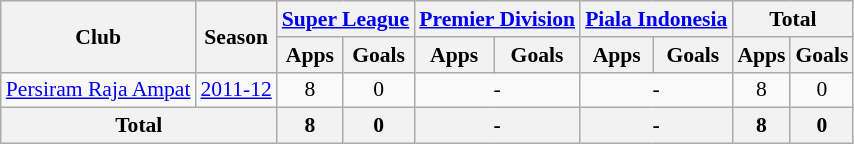<table class="wikitable" style="font-size:90%; text-align:center;">
<tr>
<th rowspan="2">Club</th>
<th rowspan="2">Season</th>
<th colspan="2"><a href='#'>Super League</a></th>
<th colspan="2"><a href='#'>Premier Division</a></th>
<th colspan="2"><a href='#'>Piala Indonesia</a></th>
<th colspan="2">Total</th>
</tr>
<tr>
<th>Apps</th>
<th>Goals</th>
<th>Apps</th>
<th>Goals</th>
<th>Apps</th>
<th>Goals</th>
<th>Apps</th>
<th>Goals</th>
</tr>
<tr>
<td rowspan="1"><a href='#'>Persiram Raja Ampat</a></td>
<td><a href='#'>2011-12</a></td>
<td>8</td>
<td>0</td>
<td colspan="2">-</td>
<td colspan="2">-</td>
<td>8</td>
<td>0</td>
</tr>
<tr>
<th colspan="2">Total</th>
<th>8</th>
<th>0</th>
<th colspan="2">-</th>
<th colspan="2">-</th>
<th>8</th>
<th>0</th>
</tr>
</table>
